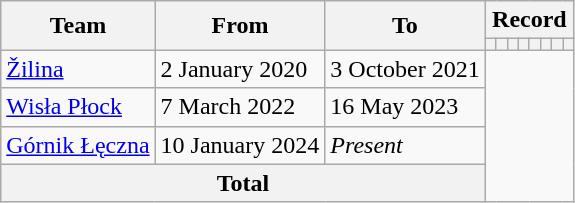<table class="wikitable" style="text-align: center;">
<tr>
<th rowspan="2">Team</th>
<th rowspan="2">From</th>
<th rowspan="2">To</th>
<th colspan="8">Record</th>
</tr>
<tr>
<th></th>
<th></th>
<th></th>
<th></th>
<th></th>
<th></th>
<th></th>
<th></th>
</tr>
<tr>
<td align=left><a href='#'>Žilina</a></td>
<td align=left>2 January 2020</td>
<td align=left>3 October 2021<br></td>
</tr>
<tr>
<td align=left><a href='#'>Wisła Płock</a></td>
<td align=left>7 March 2022</td>
<td align=left>16 May 2023<br></td>
</tr>
<tr>
<td align=left><a href='#'>Górnik Łęczna</a></td>
<td align=left>10 January 2024</td>
<td align=left><em>Present</em><br></td>
</tr>
<tr>
<th colspan="3">Total<br></th>
</tr>
</table>
